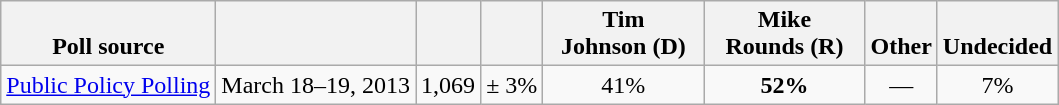<table class="wikitable" style="text-align:center">
<tr valign= bottom>
<th>Poll source</th>
<th></th>
<th></th>
<th></th>
<th style="width:100px;">Tim<br>Johnson (D)</th>
<th style="width:100px;">Mike<br>Rounds (R)</th>
<th>Other</th>
<th>Undecided</th>
</tr>
<tr>
<td align=left><a href='#'>Public Policy Polling</a></td>
<td>March 18–19, 2013</td>
<td>1,069</td>
<td>± 3%</td>
<td>41%</td>
<td><strong>52%</strong></td>
<td>—</td>
<td>7%</td>
</tr>
</table>
